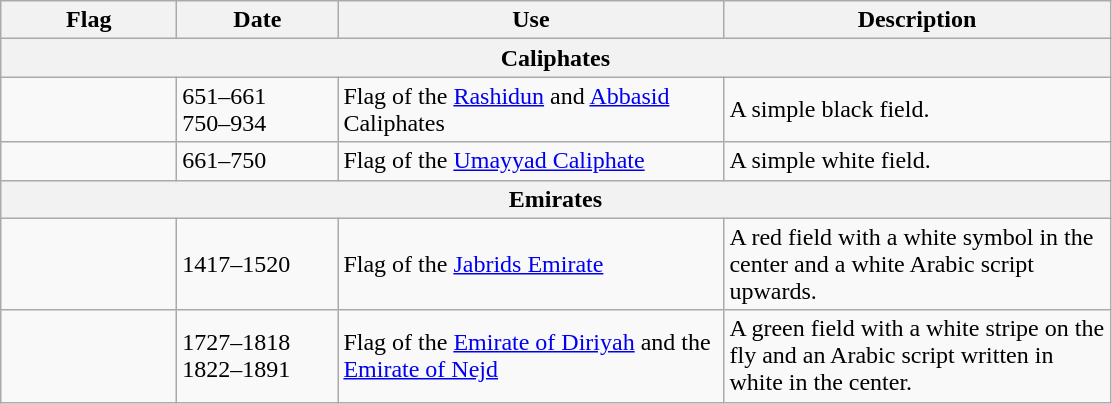<table class="wikitable">
<tr>
<th style="width:110px;">Flag</th>
<th style="width:100px;">Date</th>
<th style="width:250px;">Use</th>
<th style="width:250px;">Description</th>
</tr>
<tr>
<th colspan="4">Caliphates</th>
</tr>
<tr>
<td></td>
<td>651–661<br>750–934</td>
<td>Flag of the <a href='#'>Rashidun</a> and <a href='#'>Abbasid</a> Caliphates</td>
<td>A simple black field.</td>
</tr>
<tr>
<td></td>
<td>661–750</td>
<td>Flag of the <a href='#'>Umayyad Caliphate</a></td>
<td>A simple white field.</td>
</tr>
<tr>
<th colspan="4">Emirates</th>
</tr>
<tr>
<td></td>
<td>1417–1520</td>
<td>Flag of the <a href='#'>Jabrids Emirate</a></td>
<td>A red field with a white symbol in the center and a white Arabic script upwards.</td>
</tr>
<tr>
<td></td>
<td>1727–1818<br>1822–1891</td>
<td>Flag of the <a href='#'>Emirate of Diriyah</a> and the <a href='#'>Emirate of Nejd</a></td>
<td>A green field with a white stripe on the fly and an Arabic script written in white in the center.</td>
</tr>
</table>
